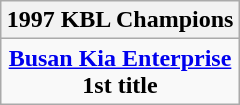<table class=wikitable style="text-align:center; margin:auto">
<tr>
<th>1997 KBL Champions</th>
</tr>
<tr>
<td><strong><a href='#'>Busan Kia Enterprise</a></strong><br><strong>1st title</strong></td>
</tr>
</table>
